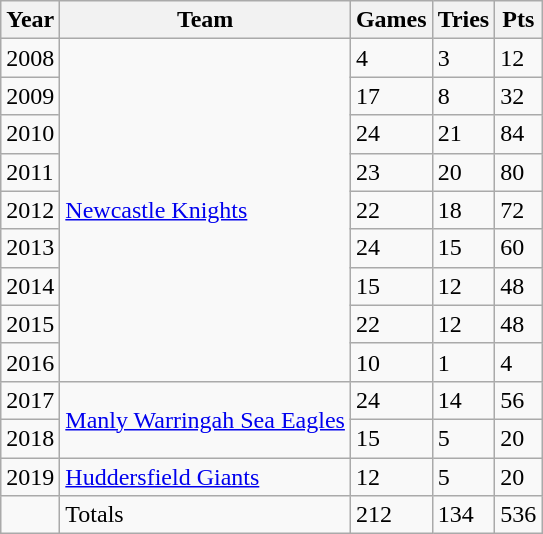<table class="wikitable">
<tr>
<th>Year</th>
<th>Team</th>
<th>Games</th>
<th>Tries</th>
<th>Pts</th>
</tr>
<tr>
<td>2008</td>
<td rowspan="9"> <a href='#'>Newcastle Knights</a></td>
<td>4</td>
<td>3</td>
<td>12</td>
</tr>
<tr>
<td>2009</td>
<td>17</td>
<td>8</td>
<td>32</td>
</tr>
<tr>
<td>2010</td>
<td>24</td>
<td>21</td>
<td>84</td>
</tr>
<tr>
<td>2011</td>
<td>23</td>
<td>20</td>
<td>80</td>
</tr>
<tr>
<td>2012</td>
<td>22</td>
<td>18</td>
<td>72</td>
</tr>
<tr>
<td>2013</td>
<td>24</td>
<td>15</td>
<td>60</td>
</tr>
<tr>
<td>2014</td>
<td>15</td>
<td>12</td>
<td>48</td>
</tr>
<tr>
<td>2015</td>
<td>22</td>
<td>12</td>
<td>48</td>
</tr>
<tr>
<td>2016</td>
<td>10</td>
<td>1</td>
<td>4</td>
</tr>
<tr>
<td>2017</td>
<td rowspan="2"> <a href='#'>Manly Warringah Sea Eagles</a></td>
<td>24</td>
<td>14</td>
<td>56</td>
</tr>
<tr>
<td>2018</td>
<td>15</td>
<td>5</td>
<td>20</td>
</tr>
<tr>
<td>2019</td>
<td> <a href='#'>Huddersfield Giants</a></td>
<td>12</td>
<td>5</td>
<td>20</td>
</tr>
<tr>
<td></td>
<td>Totals</td>
<td>212</td>
<td>134</td>
<td>536</td>
</tr>
</table>
